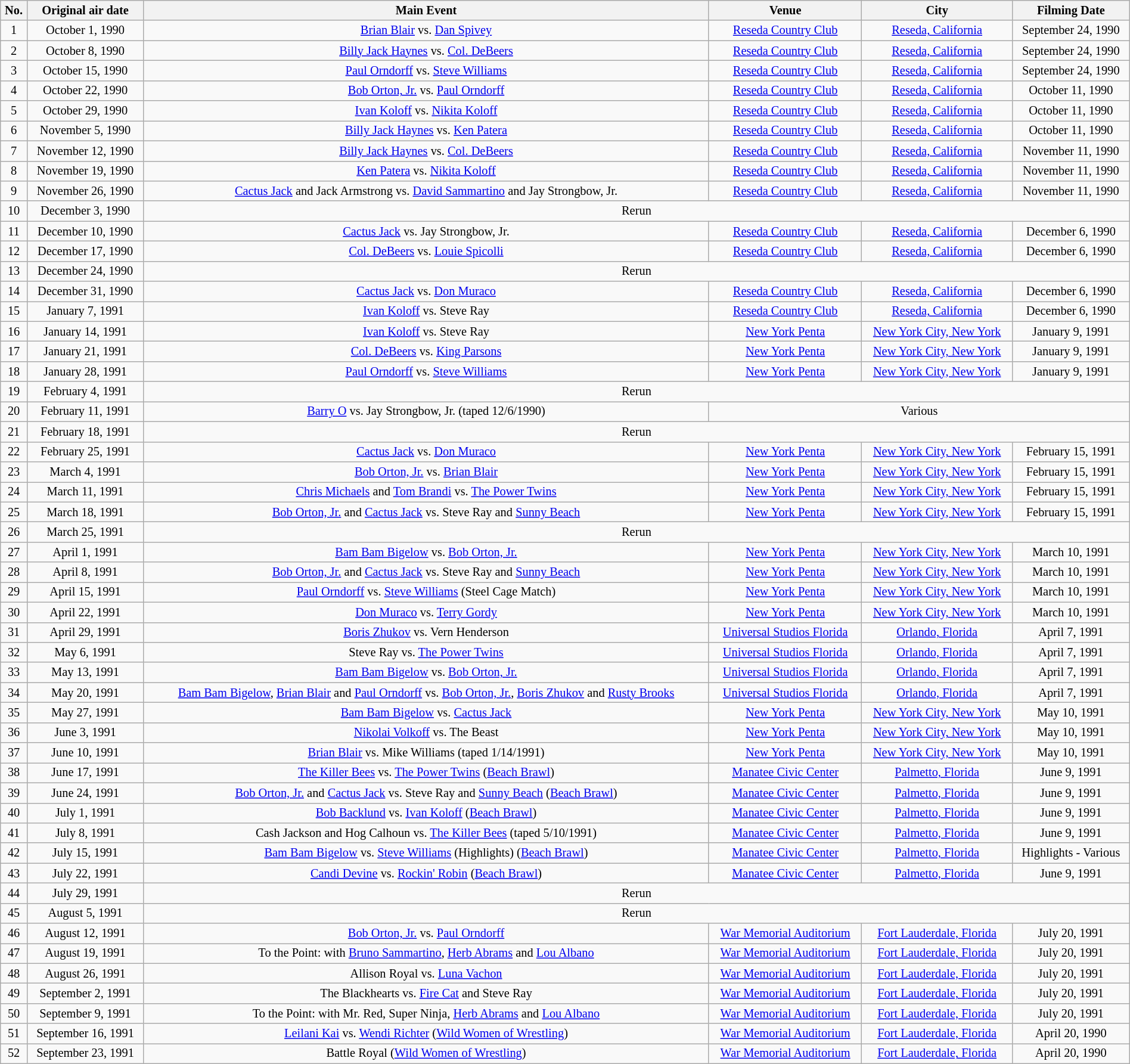<table class="sortable wikitable" style="font-size:85%; text-align:center; width:100%;">
<tr>
<th>No.</th>
<th>Original air date</th>
<th>Main Event</th>
<th>Venue</th>
<th>City</th>
<th>Filming Date</th>
</tr>
<tr>
<td>1</td>
<td>October 1, 1990</td>
<td><a href='#'>Brian Blair</a> vs. <a href='#'>Dan Spivey</a></td>
<td><a href='#'>Reseda Country Club</a></td>
<td><a href='#'>Reseda, California</a></td>
<td>September 24, 1990</td>
</tr>
<tr>
<td>2</td>
<td>October 8, 1990</td>
<td><a href='#'>Billy Jack Haynes</a> vs. <a href='#'>Col. DeBeers</a></td>
<td><a href='#'>Reseda Country Club</a></td>
<td><a href='#'>Reseda, California</a></td>
<td>September 24, 1990</td>
</tr>
<tr>
<td>3</td>
<td>October 15, 1990</td>
<td><a href='#'>Paul Orndorff</a> vs. <a href='#'>Steve Williams</a></td>
<td><a href='#'>Reseda Country Club</a></td>
<td><a href='#'>Reseda, California</a></td>
<td>September 24, 1990</td>
</tr>
<tr>
<td>4</td>
<td>October 22, 1990</td>
<td><a href='#'>Bob Orton, Jr.</a> vs. <a href='#'>Paul Orndorff</a></td>
<td><a href='#'>Reseda Country Club</a></td>
<td><a href='#'>Reseda, California</a></td>
<td>October 11, 1990</td>
</tr>
<tr>
<td>5</td>
<td>October 29, 1990</td>
<td><a href='#'>Ivan Koloff</a> vs. <a href='#'>Nikita Koloff</a></td>
<td><a href='#'>Reseda Country Club</a></td>
<td><a href='#'>Reseda, California</a></td>
<td>October 11, 1990</td>
</tr>
<tr>
<td>6</td>
<td>November 5, 1990</td>
<td><a href='#'>Billy Jack Haynes</a> vs. <a href='#'>Ken Patera</a></td>
<td><a href='#'>Reseda Country Club</a></td>
<td><a href='#'>Reseda, California</a></td>
<td>October 11, 1990</td>
</tr>
<tr>
<td>7</td>
<td>November 12, 1990</td>
<td><a href='#'>Billy Jack Haynes</a> vs. <a href='#'>Col. DeBeers</a></td>
<td><a href='#'>Reseda Country Club</a></td>
<td><a href='#'>Reseda, California</a></td>
<td>November 11, 1990</td>
</tr>
<tr>
<td>8</td>
<td>November 19, 1990</td>
<td><a href='#'>Ken Patera</a> vs. <a href='#'>Nikita Koloff</a></td>
<td><a href='#'>Reseda Country Club</a></td>
<td><a href='#'>Reseda, California</a></td>
<td>November 11, 1990</td>
</tr>
<tr>
<td>9</td>
<td>November 26, 1990</td>
<td><a href='#'>Cactus Jack</a> and Jack Armstrong vs. <a href='#'>David Sammartino</a> and Jay Strongbow, Jr.</td>
<td><a href='#'>Reseda Country Club</a></td>
<td><a href='#'>Reseda, California</a></td>
<td>November 11, 1990</td>
</tr>
<tr>
<td>10</td>
<td>December 3, 1990</td>
<td Colspan="4">Rerun</td>
</tr>
<tr>
<td>11</td>
<td>December 10, 1990</td>
<td><a href='#'>Cactus Jack</a> vs. Jay Strongbow, Jr.</td>
<td><a href='#'>Reseda Country Club</a></td>
<td><a href='#'>Reseda, California</a></td>
<td>December 6, 1990</td>
</tr>
<tr>
<td>12</td>
<td>December 17, 1990</td>
<td><a href='#'>Col. DeBeers</a> vs. <a href='#'>Louie Spicolli</a></td>
<td><a href='#'>Reseda Country Club</a></td>
<td><a href='#'>Reseda, California</a></td>
<td>December 6, 1990</td>
</tr>
<tr>
<td>13</td>
<td>December 24, 1990</td>
<td Colspan="4">Rerun</td>
</tr>
<tr>
<td>14</td>
<td>December 31, 1990</td>
<td><a href='#'>Cactus Jack</a> vs. <a href='#'>Don Muraco</a></td>
<td><a href='#'>Reseda Country Club</a></td>
<td><a href='#'>Reseda, California</a></td>
<td>December 6, 1990</td>
</tr>
<tr>
<td>15</td>
<td>January 7, 1991</td>
<td><a href='#'>Ivan Koloff</a> vs. Steve Ray</td>
<td><a href='#'>Reseda Country Club</a></td>
<td><a href='#'>Reseda, California</a></td>
<td>December 6, 1990</td>
</tr>
<tr>
<td>16</td>
<td>January 14, 1991</td>
<td><a href='#'>Ivan Koloff</a> vs. Steve Ray</td>
<td><a href='#'>New York Penta</a></td>
<td><a href='#'>New York City, New York</a></td>
<td>January 9, 1991</td>
</tr>
<tr>
<td>17</td>
<td>January 21, 1991</td>
<td><a href='#'>Col. DeBeers</a> vs. <a href='#'>King Parsons</a></td>
<td><a href='#'>New York Penta</a></td>
<td><a href='#'>New York City, New York</a></td>
<td>January 9, 1991</td>
</tr>
<tr>
<td>18</td>
<td>January 28, 1991</td>
<td><a href='#'>Paul Orndorff</a> vs. <a href='#'>Steve Williams</a></td>
<td><a href='#'>New York Penta</a></td>
<td><a href='#'>New York City, New York</a></td>
<td>January 9, 1991</td>
</tr>
<tr>
<td>19</td>
<td>February 4, 1991</td>
<td Colspan="4">Rerun</td>
</tr>
<tr>
<td>20</td>
<td>February 11, 1991</td>
<td><a href='#'>Barry O</a> vs. Jay Strongbow, Jr. (taped  12/6/1990)</td>
<td Colspan="3">Various</td>
</tr>
<tr>
<td>21</td>
<td>February 18, 1991</td>
<td Colspan="4">Rerun</td>
</tr>
<tr>
<td>22</td>
<td>February 25, 1991</td>
<td><a href='#'>Cactus Jack</a> vs. <a href='#'>Don Muraco</a></td>
<td><a href='#'>New York Penta</a></td>
<td><a href='#'>New York City, New York</a></td>
<td>February 15, 1991</td>
</tr>
<tr>
<td>23</td>
<td>March 4, 1991</td>
<td><a href='#'>Bob Orton, Jr.</a> vs. <a href='#'>Brian Blair</a></td>
<td><a href='#'>New York Penta</a></td>
<td><a href='#'>New York City, New York</a></td>
<td>February 15, 1991</td>
</tr>
<tr>
<td>24</td>
<td>March 11, 1991</td>
<td><a href='#'>Chris Michaels</a> and <a href='#'>Tom Brandi</a> vs. <a href='#'>The Power Twins</a></td>
<td><a href='#'>New York Penta</a></td>
<td><a href='#'>New York City, New York</a></td>
<td>February 15, 1991</td>
</tr>
<tr>
<td>25</td>
<td>March 18, 1991</td>
<td><a href='#'>Bob Orton, Jr.</a> and <a href='#'>Cactus Jack</a> vs. Steve Ray and <a href='#'>Sunny Beach</a></td>
<td><a href='#'>New York Penta</a></td>
<td><a href='#'>New York City, New York</a></td>
<td>February 15, 1991</td>
</tr>
<tr>
<td>26</td>
<td>March 25, 1991</td>
<td Colspan="4">Rerun</td>
</tr>
<tr>
<td>27</td>
<td>April 1, 1991</td>
<td><a href='#'>Bam Bam Bigelow</a> vs. <a href='#'>Bob Orton, Jr.</a></td>
<td><a href='#'>New York Penta</a></td>
<td><a href='#'>New York City, New York</a></td>
<td>March 10, 1991</td>
</tr>
<tr>
<td>28</td>
<td>April 8, 1991</td>
<td><a href='#'>Bob Orton, Jr.</a> and <a href='#'>Cactus Jack</a> vs. Steve Ray and <a href='#'>Sunny Beach</a></td>
<td><a href='#'>New York Penta</a></td>
<td><a href='#'>New York City, New York</a></td>
<td>March 10, 1991</td>
</tr>
<tr>
<td>29</td>
<td>April 15, 1991</td>
<td><a href='#'>Paul Orndorff</a> vs. <a href='#'>Steve Williams</a> (Steel Cage Match)</td>
<td><a href='#'>New York Penta</a></td>
<td><a href='#'>New York City, New York</a></td>
<td>March 10, 1991</td>
</tr>
<tr>
<td>30</td>
<td>April 22, 1991</td>
<td><a href='#'>Don Muraco</a> vs. <a href='#'>Terry Gordy</a></td>
<td><a href='#'>New York Penta</a></td>
<td><a href='#'>New York City, New York</a></td>
<td>March 10, 1991</td>
</tr>
<tr>
<td>31</td>
<td>April 29, 1991</td>
<td><a href='#'>Boris Zhukov</a> vs. Vern Henderson</td>
<td><a href='#'>Universal Studios Florida</a></td>
<td><a href='#'>Orlando, Florida</a></td>
<td>April 7, 1991</td>
</tr>
<tr>
<td>32</td>
<td>May 6, 1991</td>
<td>Steve Ray vs. <a href='#'>The Power Twins</a></td>
<td><a href='#'>Universal Studios Florida</a></td>
<td><a href='#'>Orlando, Florida</a></td>
<td>April 7, 1991</td>
</tr>
<tr>
<td>33</td>
<td>May 13, 1991</td>
<td><a href='#'>Bam Bam Bigelow</a> vs. <a href='#'>Bob Orton, Jr.</a></td>
<td><a href='#'>Universal Studios Florida</a></td>
<td><a href='#'>Orlando, Florida</a></td>
<td>April 7, 1991</td>
</tr>
<tr>
<td>34</td>
<td>May 20, 1991</td>
<td><a href='#'>Bam Bam Bigelow</a>, <a href='#'>Brian Blair</a> and <a href='#'>Paul Orndorff</a> vs. <a href='#'>Bob Orton, Jr.</a>, <a href='#'>Boris Zhukov</a> and <a href='#'>Rusty Brooks</a></td>
<td><a href='#'>Universal Studios Florida</a></td>
<td><a href='#'>Orlando, Florida</a></td>
<td>April 7, 1991</td>
</tr>
<tr>
<td>35</td>
<td>May 27, 1991</td>
<td><a href='#'>Bam Bam Bigelow</a> vs. <a href='#'>Cactus Jack</a></td>
<td><a href='#'>New York Penta</a></td>
<td><a href='#'>New York City, New York</a></td>
<td>May 10, 1991</td>
</tr>
<tr>
<td>36</td>
<td>June 3, 1991</td>
<td><a href='#'>Nikolai Volkoff</a> vs. The Beast</td>
<td><a href='#'>New York Penta</a></td>
<td><a href='#'>New York City, New York</a></td>
<td>May 10, 1991</td>
</tr>
<tr>
<td>37</td>
<td>June 10, 1991</td>
<td><a href='#'>Brian Blair</a> vs. Mike Williams (taped 1/14/1991)</td>
<td><a href='#'>New York Penta</a></td>
<td><a href='#'>New York City, New York</a></td>
<td>May 10, 1991</td>
</tr>
<tr>
<td>38</td>
<td>June 17, 1991</td>
<td><a href='#'>The Killer Bees</a> vs. <a href='#'>The Power Twins</a> (<a href='#'>Beach Brawl</a>)</td>
<td><a href='#'>Manatee Civic Center</a></td>
<td><a href='#'>Palmetto, Florida</a></td>
<td>June 9, 1991</td>
</tr>
<tr>
<td>39</td>
<td>June 24, 1991</td>
<td><a href='#'>Bob Orton, Jr.</a> and <a href='#'>Cactus Jack</a> vs. Steve Ray and <a href='#'>Sunny Beach</a> (<a href='#'>Beach Brawl</a>)</td>
<td><a href='#'>Manatee Civic Center</a></td>
<td><a href='#'>Palmetto, Florida</a></td>
<td>June 9, 1991</td>
</tr>
<tr>
<td>40</td>
<td>July 1, 1991</td>
<td><a href='#'>Bob Backlund</a> vs. <a href='#'>Ivan Koloff</a> (<a href='#'>Beach Brawl</a>)</td>
<td><a href='#'>Manatee Civic Center</a></td>
<td><a href='#'>Palmetto, Florida</a></td>
<td>June 9, 1991</td>
</tr>
<tr>
<td>41</td>
<td>July 8, 1991</td>
<td>Cash Jackson and Hog Calhoun vs. <a href='#'>The Killer Bees</a> (taped 5/10/1991)</td>
<td><a href='#'>Manatee Civic Center</a></td>
<td><a href='#'>Palmetto, Florida</a></td>
<td>June 9, 1991</td>
</tr>
<tr>
<td>42</td>
<td>July 15, 1991</td>
<td><a href='#'>Bam Bam Bigelow</a> vs. <a href='#'>Steve Williams</a> (Highlights) (<a href='#'>Beach Brawl</a>)</td>
<td><a href='#'>Manatee Civic Center</a></td>
<td><a href='#'>Palmetto, Florida</a></td>
<td>Highlights - Various</td>
</tr>
<tr>
<td>43</td>
<td>July 22, 1991</td>
<td><a href='#'>Candi Devine</a> vs. <a href='#'>Rockin' Robin</a> (<a href='#'>Beach Brawl</a>)</td>
<td><a href='#'>Manatee Civic Center</a></td>
<td><a href='#'>Palmetto, Florida</a></td>
<td>June 9, 1991</td>
</tr>
<tr>
<td>44</td>
<td>July 29, 1991</td>
<td Colspan="4">Rerun</td>
</tr>
<tr>
<td>45</td>
<td>August 5, 1991</td>
<td Colspan="4">Rerun</td>
</tr>
<tr>
<td>46</td>
<td>August 12, 1991</td>
<td><a href='#'>Bob Orton, Jr.</a> vs. <a href='#'>Paul Orndorff</a></td>
<td><a href='#'>War Memorial Auditorium</a></td>
<td><a href='#'>Fort Lauderdale, Florida</a></td>
<td>July 20, 1991</td>
</tr>
<tr>
<td>47</td>
<td>August 19, 1991</td>
<td>To the Point: with <a href='#'>Bruno Sammartino</a>, <a href='#'>Herb Abrams</a> and <a href='#'>Lou Albano</a></td>
<td><a href='#'>War Memorial Auditorium</a></td>
<td><a href='#'>Fort Lauderdale, Florida</a></td>
<td>July 20, 1991</td>
</tr>
<tr>
<td>48</td>
<td>August 26, 1991</td>
<td>Allison Royal vs. <a href='#'>Luna Vachon</a></td>
<td><a href='#'>War Memorial Auditorium</a></td>
<td><a href='#'>Fort Lauderdale, Florida</a></td>
<td>July 20, 1991</td>
</tr>
<tr>
<td>49</td>
<td>September 2, 1991</td>
<td>The Blackhearts vs. <a href='#'>Fire Cat</a> and Steve Ray</td>
<td><a href='#'>War Memorial Auditorium</a></td>
<td><a href='#'>Fort Lauderdale, Florida</a></td>
<td>July 20, 1991</td>
</tr>
<tr>
<td>50</td>
<td>September 9, 1991</td>
<td>To the Point: with Mr. Red, Super Ninja, <a href='#'>Herb Abrams</a> and <a href='#'>Lou Albano</a></td>
<td><a href='#'>War Memorial Auditorium</a></td>
<td><a href='#'>Fort Lauderdale, Florida</a></td>
<td>July 20, 1991</td>
</tr>
<tr>
<td>51</td>
<td>September 16, 1991</td>
<td><a href='#'>Leilani Kai</a> vs. <a href='#'>Wendi Richter</a> (<a href='#'>Wild Women of Wrestling</a>)</td>
<td><a href='#'>War Memorial Auditorium</a></td>
<td><a href='#'>Fort Lauderdale, Florida</a></td>
<td>April 20, 1990</td>
</tr>
<tr>
<td>52</td>
<td>September 23, 1991</td>
<td>Battle Royal (<a href='#'>Wild Women of Wrestling</a>)</td>
<td><a href='#'>War Memorial Auditorium</a></td>
<td><a href='#'>Fort Lauderdale, Florida</a></td>
<td>April 20, 1990</td>
</tr>
</table>
